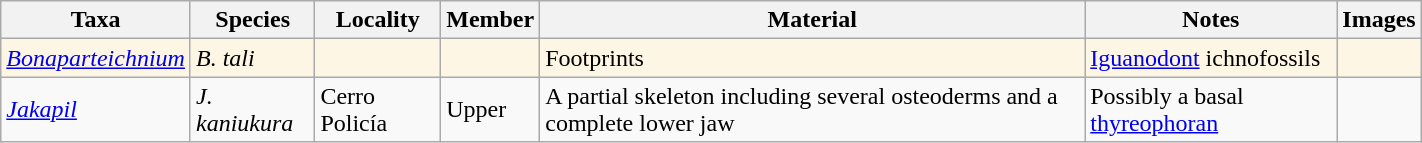<table class="wikitable sortable" align="center" width="75%">
<tr>
<th>Taxa</th>
<th>Species</th>
<th>Locality</th>
<th>Member</th>
<th>Material</th>
<th>Notes</th>
<th>Images</th>
</tr>
<tr>
<td style="background:#FEF6E4;"><em><a href='#'>Bonaparteichnium</a></em></td>
<td style="background:#FEF6E4;"><em> B. tali</em></td>
<td style="background:#FEF6E4;"></td>
<td style="background:#FEF6E4;"></td>
<td style="background:#FEF6E4;">Footprints</td>
<td style="background:#FEF6E4;"><a href='#'>Iguanodont</a> ichnofossils</td>
<td style="background:#FEF6E4;"></td>
</tr>
<tr>
<td><em><a href='#'>Jakapil</a></em></td>
<td><em>J. kaniukura</em></td>
<td>Cerro Policía</td>
<td>Upper</td>
<td>A partial skeleton including several osteoderms and a complete lower jaw</td>
<td>Possibly a basal <a href='#'>thyreophoran</a></td>
<td></td>
</tr>
</table>
